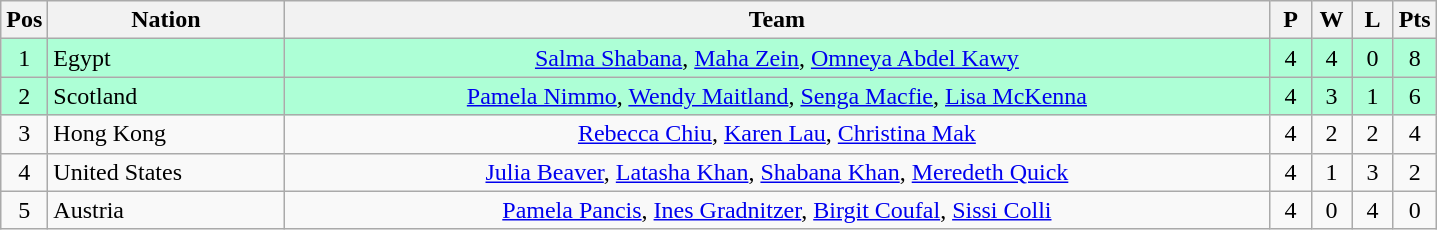<table class="wikitable" style="font-size: 100%">
<tr>
<th width=20>Pos</th>
<th width=150>Nation</th>
<th width=650>Team</th>
<th width=20>P</th>
<th width=20>W</th>
<th width=20>L</th>
<th width=20>Pts</th>
</tr>
<tr align=center style="background: #ADFFD6;">
<td>1</td>
<td align="left"> Egypt</td>
<td><a href='#'>Salma Shabana</a>, <a href='#'>Maha Zein</a>, <a href='#'>Omneya Abdel Kawy</a></td>
<td>4</td>
<td>4</td>
<td>0</td>
<td>8</td>
</tr>
<tr align=center style="background: #ADFFD6;">
<td>2</td>
<td align="left"> Scotland</td>
<td><a href='#'>Pamela Nimmo</a>, <a href='#'>Wendy Maitland</a>, <a href='#'>Senga Macfie</a>, <a href='#'>Lisa McKenna</a></td>
<td>4</td>
<td>3</td>
<td>1</td>
<td>6</td>
</tr>
<tr align=center>
<td>3</td>
<td align="left"> Hong Kong</td>
<td><a href='#'>Rebecca Chiu</a>, <a href='#'>Karen Lau</a>, <a href='#'>Christina Mak</a></td>
<td>4</td>
<td>2</td>
<td>2</td>
<td>4</td>
</tr>
<tr align=center>
<td>4</td>
<td align="left"> United States</td>
<td><a href='#'>Julia Beaver</a>, <a href='#'>Latasha Khan</a>, <a href='#'>Shabana Khan</a>, <a href='#'>Meredeth Quick</a></td>
<td>4</td>
<td>1</td>
<td>3</td>
<td>2</td>
</tr>
<tr align=center>
<td>5</td>
<td align="left"> Austria</td>
<td><a href='#'>Pamela Pancis</a>, <a href='#'>Ines Gradnitzer</a>, <a href='#'>Birgit Coufal</a>, <a href='#'>Sissi Colli</a></td>
<td>4</td>
<td>0</td>
<td>4</td>
<td>0</td>
</tr>
</table>
